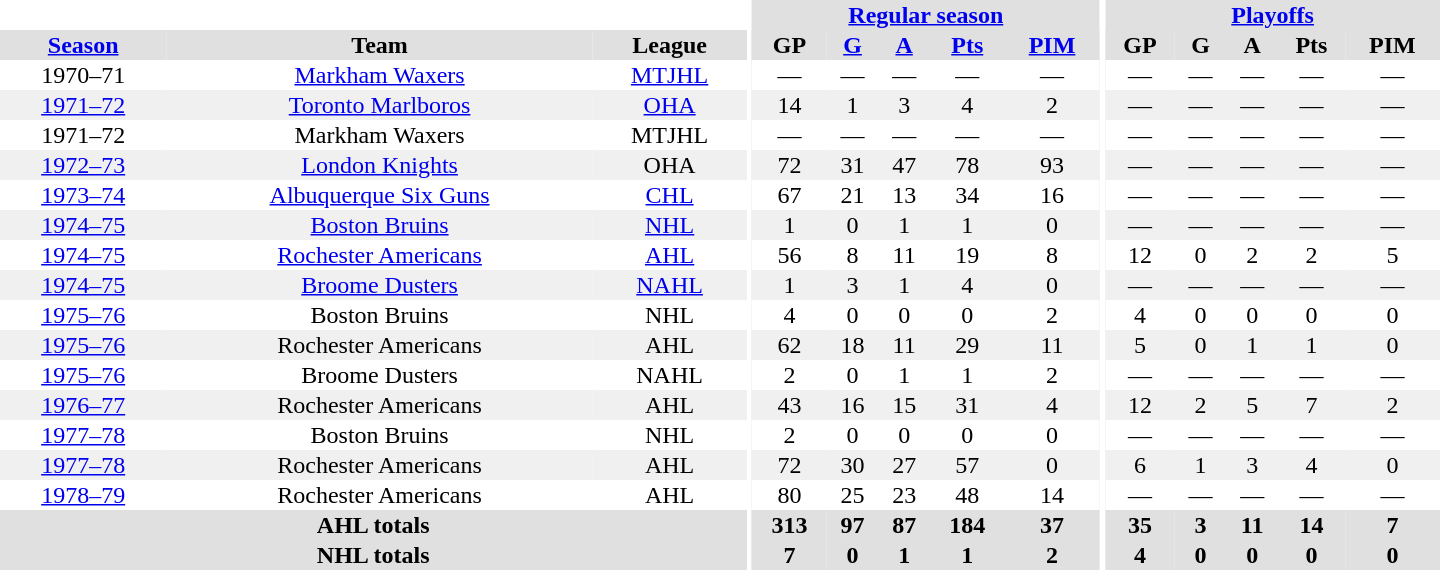<table border="0" cellpadding="1" cellspacing="0" style="text-align:center; width:60em">
<tr bgcolor="#e0e0e0">
<th colspan="3" bgcolor="#ffffff"></th>
<th rowspan="100" bgcolor="#ffffff"></th>
<th colspan="5"><a href='#'>Regular season</a></th>
<th rowspan="100" bgcolor="#ffffff"></th>
<th colspan="5"><a href='#'>Playoffs</a></th>
</tr>
<tr bgcolor="#e0e0e0">
<th><a href='#'>Season</a></th>
<th>Team</th>
<th>League</th>
<th>GP</th>
<th><a href='#'>G</a></th>
<th><a href='#'>A</a></th>
<th><a href='#'>Pts</a></th>
<th><a href='#'>PIM</a></th>
<th>GP</th>
<th>G</th>
<th>A</th>
<th>Pts</th>
<th>PIM</th>
</tr>
<tr>
<td>1970–71</td>
<td><a href='#'>Markham Waxers</a></td>
<td><a href='#'>MTJHL</a></td>
<td>—</td>
<td>—</td>
<td>—</td>
<td>—</td>
<td>—</td>
<td>—</td>
<td>—</td>
<td>—</td>
<td>—</td>
<td>—</td>
</tr>
<tr bgcolor="#f0f0f0">
<td><a href='#'>1971–72</a></td>
<td><a href='#'>Toronto Marlboros</a></td>
<td><a href='#'>OHA</a></td>
<td>14</td>
<td>1</td>
<td>3</td>
<td>4</td>
<td>2</td>
<td>—</td>
<td>—</td>
<td>—</td>
<td>—</td>
<td>—</td>
</tr>
<tr>
<td>1971–72</td>
<td>Markham Waxers</td>
<td>MTJHL</td>
<td>—</td>
<td>—</td>
<td>—</td>
<td>—</td>
<td>—</td>
<td>—</td>
<td>—</td>
<td>—</td>
<td>—</td>
<td>—</td>
</tr>
<tr bgcolor="#f0f0f0">
<td><a href='#'>1972–73</a></td>
<td><a href='#'>London Knights</a></td>
<td>OHA</td>
<td>72</td>
<td>31</td>
<td>47</td>
<td>78</td>
<td>93</td>
<td>—</td>
<td>—</td>
<td>—</td>
<td>—</td>
<td>—</td>
</tr>
<tr>
<td><a href='#'>1973–74</a></td>
<td><a href='#'>Albuquerque Six Guns</a></td>
<td><a href='#'>CHL</a></td>
<td>67</td>
<td>21</td>
<td>13</td>
<td>34</td>
<td>16</td>
<td>—</td>
<td>—</td>
<td>—</td>
<td>—</td>
<td>—</td>
</tr>
<tr bgcolor="#f0f0f0">
<td><a href='#'>1974–75</a></td>
<td><a href='#'>Boston Bruins</a></td>
<td><a href='#'>NHL</a></td>
<td>1</td>
<td>0</td>
<td>1</td>
<td>1</td>
<td>0</td>
<td>—</td>
<td>—</td>
<td>—</td>
<td>—</td>
<td>—</td>
</tr>
<tr>
<td><a href='#'>1974–75</a></td>
<td><a href='#'>Rochester Americans</a></td>
<td><a href='#'>AHL</a></td>
<td>56</td>
<td>8</td>
<td>11</td>
<td>19</td>
<td>8</td>
<td>12</td>
<td>0</td>
<td>2</td>
<td>2</td>
<td>5</td>
</tr>
<tr bgcolor="#f0f0f0">
<td><a href='#'>1974–75</a></td>
<td><a href='#'>Broome Dusters</a></td>
<td><a href='#'>NAHL</a></td>
<td>1</td>
<td>3</td>
<td>1</td>
<td>4</td>
<td>0</td>
<td>—</td>
<td>—</td>
<td>—</td>
<td>—</td>
<td>—</td>
</tr>
<tr>
<td><a href='#'>1975–76</a></td>
<td>Boston Bruins</td>
<td>NHL</td>
<td>4</td>
<td>0</td>
<td>0</td>
<td>0</td>
<td>2</td>
<td>4</td>
<td>0</td>
<td>0</td>
<td>0</td>
<td>0</td>
</tr>
<tr bgcolor="#f0f0f0">
<td><a href='#'>1975–76</a></td>
<td>Rochester Americans</td>
<td>AHL</td>
<td>62</td>
<td>18</td>
<td>11</td>
<td>29</td>
<td>11</td>
<td>5</td>
<td>0</td>
<td>1</td>
<td>1</td>
<td>0</td>
</tr>
<tr>
<td><a href='#'>1975–76</a></td>
<td>Broome Dusters</td>
<td>NAHL</td>
<td>2</td>
<td>0</td>
<td>1</td>
<td>1</td>
<td>2</td>
<td>—</td>
<td>—</td>
<td>—</td>
<td>—</td>
<td>—</td>
</tr>
<tr bgcolor="#f0f0f0">
<td><a href='#'>1976–77</a></td>
<td>Rochester Americans</td>
<td>AHL</td>
<td>43</td>
<td>16</td>
<td>15</td>
<td>31</td>
<td>4</td>
<td>12</td>
<td>2</td>
<td>5</td>
<td>7</td>
<td>2</td>
</tr>
<tr>
<td><a href='#'>1977–78</a></td>
<td>Boston Bruins</td>
<td>NHL</td>
<td>2</td>
<td>0</td>
<td>0</td>
<td>0</td>
<td>0</td>
<td>—</td>
<td>—</td>
<td>—</td>
<td>—</td>
<td>—</td>
</tr>
<tr bgcolor="#f0f0f0">
<td><a href='#'>1977–78</a></td>
<td>Rochester Americans</td>
<td>AHL</td>
<td>72</td>
<td>30</td>
<td>27</td>
<td>57</td>
<td>0</td>
<td>6</td>
<td>1</td>
<td>3</td>
<td>4</td>
<td>0</td>
</tr>
<tr>
<td><a href='#'>1978–79</a></td>
<td>Rochester Americans</td>
<td>AHL</td>
<td>80</td>
<td>25</td>
<td>23</td>
<td>48</td>
<td>14</td>
<td>—</td>
<td>—</td>
<td>—</td>
<td>—</td>
<td>—</td>
</tr>
<tr bgcolor="#e0e0e0">
<th colspan="3">AHL totals</th>
<th>313</th>
<th>97</th>
<th>87</th>
<th>184</th>
<th>37</th>
<th>35</th>
<th>3</th>
<th>11</th>
<th>14</th>
<th>7</th>
</tr>
<tr bgcolor="#e0e0e0">
<th colspan="3">NHL totals</th>
<th>7</th>
<th>0</th>
<th>1</th>
<th>1</th>
<th>2</th>
<th>4</th>
<th>0</th>
<th>0</th>
<th>0</th>
<th>0</th>
</tr>
</table>
